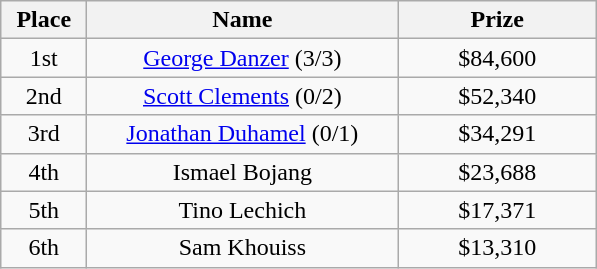<table class="wikitable">
<tr>
<th width="50">Place</th>
<th width="200">Name</th>
<th width="125">Prize</th>
</tr>
<tr>
<td align = "center">1st</td>
<td align = "center"><a href='#'>George Danzer</a> (3/3)</td>
<td align = "center">$84,600</td>
</tr>
<tr>
<td align = "center">2nd</td>
<td align = "center"><a href='#'>Scott Clements</a> (0/2)</td>
<td align = "center">$52,340</td>
</tr>
<tr>
<td align = "center">3rd</td>
<td align = "center"><a href='#'>Jonathan Duhamel</a> (0/1)</td>
<td align = "center">$34,291</td>
</tr>
<tr>
<td align = "center">4th</td>
<td align = "center">Ismael Bojang</td>
<td align = "center">$23,688</td>
</tr>
<tr>
<td align = "center">5th</td>
<td align = "center">Tino Lechich</td>
<td align = "center">$17,371</td>
</tr>
<tr>
<td align = "center">6th</td>
<td align = "center">Sam Khouiss</td>
<td align = "center">$13,310</td>
</tr>
</table>
